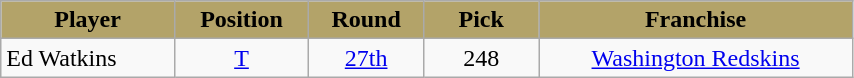<table class="wikitable" style="text-align:center" width="45%">
<tr style="background:#B3A369;color:black;">
<td><strong>Player</strong></td>
<td><strong>Position</strong></td>
<td><strong>Round</strong></td>
<td>  <strong>Pick</strong>  </td>
<td><strong>Franchise</strong></td>
</tr>
<tr>
<td align=left>Ed Watkins</td>
<td><a href='#'>T</a></td>
<td><a href='#'>27th</a></td>
<td>248</td>
<td><a href='#'>Washington Redskins</a></td>
</tr>
</table>
